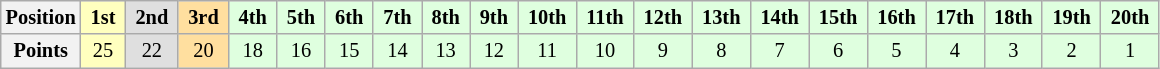<table class="wikitable" style="font-size:85%; text-align:center">
<tr>
<th>Position</th>
<td style="background:#ffffbf;"> <strong>1st</strong> </td>
<td style="background:#dfdfdf;"> <strong>2nd</strong> </td>
<td style="background:#ffdf9f;"> <strong>3rd</strong> </td>
<td style="background:#dfffdf;"> <strong>4th</strong> </td>
<td style="background:#dfffdf;"> <strong>5th</strong> </td>
<td style="background:#dfffdf;"> <strong>6th</strong> </td>
<td style="background:#dfffdf;"> <strong>7th</strong> </td>
<td style="background:#dfffdf;"> <strong>8th</strong> </td>
<td style="background:#dfffdf;"> <strong>9th</strong> </td>
<td style="background:#dfffdf;"> <strong>10th</strong> </td>
<td style="background:#dfffdf;"> <strong>11th</strong> </td>
<td style="background:#dfffdf;"> <strong>12th</strong> </td>
<td style="background:#dfffdf;"> <strong>13th</strong> </td>
<td style="background:#dfffdf;"> <strong>14th</strong> </td>
<td style="background:#dfffdf;"> <strong>15th</strong> </td>
<td style="background:#dfffdf;"> <strong>16th</strong> </td>
<td style="background:#dfffdf;"> <strong>17th</strong> </td>
<td style="background:#dfffdf;"> <strong>18th</strong> </td>
<td style="background:#dfffdf;"> <strong>19th</strong> </td>
<td style="background:#dfffdf;"> <strong>20th</strong> </td>
</tr>
<tr>
<th>Points</th>
<td style="background:#ffffbf;">25</td>
<td style="background:#dfdfdf;">22</td>
<td style="background:#ffdf9f;">20</td>
<td style="background:#dfffdf;">18</td>
<td style="background:#dfffdf;">16</td>
<td style="background:#dfffdf;">15</td>
<td style="background:#dfffdf;">14</td>
<td style="background:#dfffdf;">13</td>
<td style="background:#dfffdf;">12</td>
<td style="background:#dfffdf;">11</td>
<td style="background:#dfffdf;">10</td>
<td style="background:#dfffdf;">9</td>
<td style="background:#dfffdf;">8</td>
<td style="background:#dfffdf;">7</td>
<td style="background:#dfffdf;">6</td>
<td style="background:#dfffdf;">5</td>
<td style="background:#dfffdf;">4</td>
<td style="background:#dfffdf;">3</td>
<td style="background:#dfffdf;">2</td>
<td style="background:#dfffdf;">1</td>
</tr>
</table>
